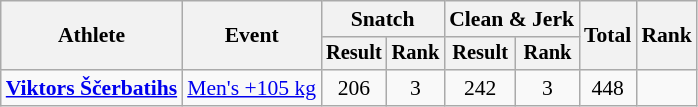<table class="wikitable" style="font-size:90%">
<tr>
<th rowspan="2">Athlete</th>
<th rowspan="2">Event</th>
<th colspan="2">Snatch</th>
<th colspan="2">Clean & Jerk</th>
<th rowspan="2">Total</th>
<th rowspan="2">Rank</th>
</tr>
<tr style="font-size:95%">
<th>Result</th>
<th>Rank</th>
<th>Result</th>
<th>Rank</th>
</tr>
<tr align=center>
<td align=left><strong><a href='#'>Viktors Ščerbatihs</a></strong></td>
<td align=left><a href='#'>Men's +105 kg</a></td>
<td>206</td>
<td>3</td>
<td>242</td>
<td>3</td>
<td>448</td>
<td></td>
</tr>
</table>
